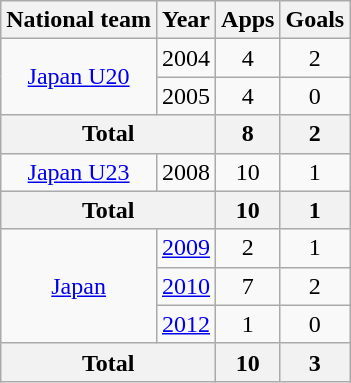<table class="wikitable" style="text-align:center">
<tr>
<th>National team</th>
<th>Year</th>
<th>Apps</th>
<th>Goals</th>
</tr>
<tr>
<td rowspan="2"><a href='#'>Japan U20</a></td>
<td>2004</td>
<td>4</td>
<td>2</td>
</tr>
<tr>
<td>2005</td>
<td>4</td>
<td>0</td>
</tr>
<tr>
<th colspan="2">Total</th>
<th>8</th>
<th>2</th>
</tr>
<tr>
<td><a href='#'>Japan U23</a></td>
<td>2008</td>
<td>10</td>
<td>1</td>
</tr>
<tr>
<th colspan="2">Total</th>
<th>10</th>
<th>1</th>
</tr>
<tr>
<td rowspan="3"><a href='#'>Japan</a></td>
<td><a href='#'>2009</a></td>
<td>2</td>
<td>1</td>
</tr>
<tr>
<td><a href='#'>2010</a></td>
<td>7</td>
<td>2</td>
</tr>
<tr>
<td><a href='#'>2012</a></td>
<td>1</td>
<td>0</td>
</tr>
<tr>
<th colspan="2">Total</th>
<th>10</th>
<th>3</th>
</tr>
</table>
